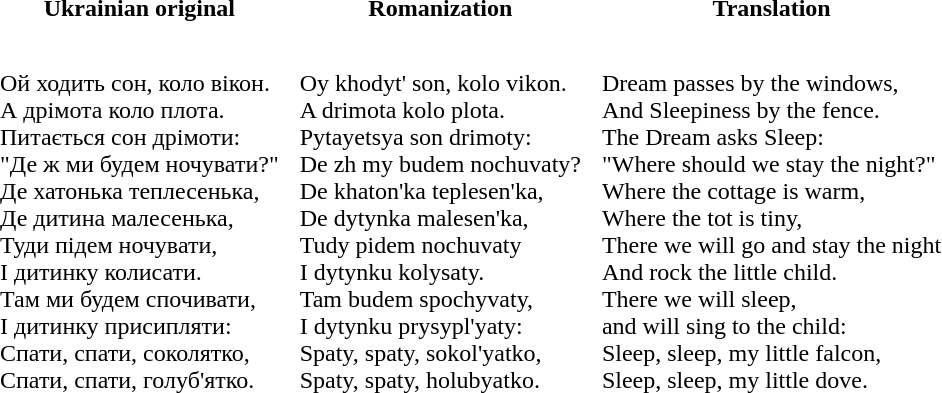<table cellpadding=6>
<tr>
<th>Ukrainian original</th>
<th>Romanization</th>
<th>Translation</th>
</tr>
<tr style="vertical-align:top; white-space:nowrap;">
<td><br>Ой ходить сон, коло вікон.<br>
А дрімота коло плота.<br>
Питається сон дрімоти:<br>
"Де ж ми будем ночувати?"<br>Де хатонька теплесенька,<br>
Де дитина малесенька,<br>
Туди підем ночувати,<br>
І дитинку колисати.<br>Там ми будем спочивати,<br>
І дитинку присипляти:<br>
Спати, спати, соколятко,<br>
Спати, спати, голуб'ятко.</td>
<td><br>Oy khodyt' son, kolo vikon.<br>
A drimota kolo plota.<br>
Pytayetsya son drimoty:<br>
De zh my budem nochuvaty?<br>De khaton'ka teplesen'ka,<br>
De dytynka malesen'ka,<br>
Tudy pidem nochuvaty<br>
I dytynku kolysaty.<br>Tam budem spochyvaty,<br>
I dytynku prysypl'yaty:<br>
Spaty, spaty, sokol'yatko,<br>
Spaty, spaty, holubyatko.<br></td>
<td><br>Dream passes by the windows,<br>
And Sleepiness by the fence.<br>
The Dream asks Sleep:<br>
"Where should we stay the night?"<br>Where the cottage is warm,<br>
Where the tot is tiny,<br>
There we will go and stay the night<br>
And rock the little child.<br>There we will sleep, <br>
and will sing to the child:<br>
Sleep, sleep, my little falcon,<br>
Sleep, sleep, my little dove.<br></td>
</tr>
</table>
